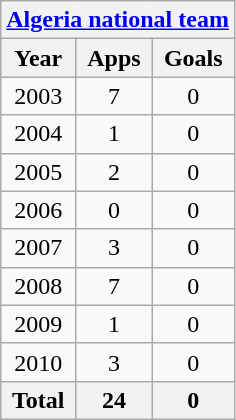<table class="wikitable" style="text-align:center">
<tr>
<th colspan=3><a href='#'>Algeria national team</a></th>
</tr>
<tr>
<th>Year</th>
<th>Apps</th>
<th>Goals</th>
</tr>
<tr>
<td>2003</td>
<td>7</td>
<td>0</td>
</tr>
<tr>
<td>2004</td>
<td>1</td>
<td>0</td>
</tr>
<tr>
<td>2005</td>
<td>2</td>
<td>0</td>
</tr>
<tr>
<td>2006</td>
<td>0</td>
<td>0</td>
</tr>
<tr>
<td>2007</td>
<td>3</td>
<td>0</td>
</tr>
<tr>
<td>2008</td>
<td>7</td>
<td>0</td>
</tr>
<tr>
<td>2009</td>
<td>1</td>
<td>0</td>
</tr>
<tr>
<td>2010</td>
<td>3</td>
<td>0</td>
</tr>
<tr>
<th>Total</th>
<th>24</th>
<th>0</th>
</tr>
</table>
